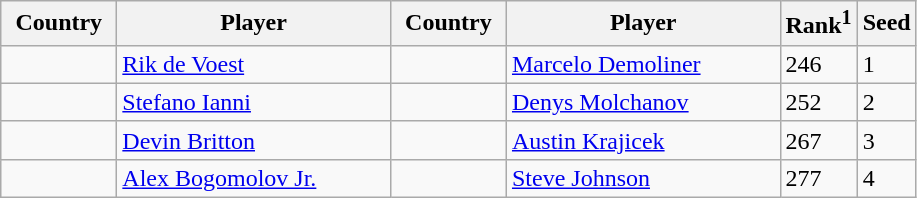<table class="sortable wikitable">
<tr>
<th width="70">Country</th>
<th width="175">Player</th>
<th width="70">Country</th>
<th width="175">Player</th>
<th>Rank<sup>1</sup></th>
<th>Seed</th>
</tr>
<tr>
<td></td>
<td><a href='#'>Rik de Voest</a></td>
<td></td>
<td><a href='#'>Marcelo Demoliner</a></td>
<td>246</td>
<td>1</td>
</tr>
<tr>
<td></td>
<td><a href='#'>Stefano Ianni</a></td>
<td></td>
<td><a href='#'>Denys Molchanov</a></td>
<td>252</td>
<td>2</td>
</tr>
<tr>
<td></td>
<td><a href='#'>Devin Britton</a></td>
<td></td>
<td><a href='#'>Austin Krajicek</a></td>
<td>267</td>
<td>3</td>
</tr>
<tr>
<td></td>
<td><a href='#'>Alex Bogomolov Jr.</a></td>
<td></td>
<td><a href='#'>Steve Johnson</a></td>
<td>277</td>
<td>4</td>
</tr>
</table>
